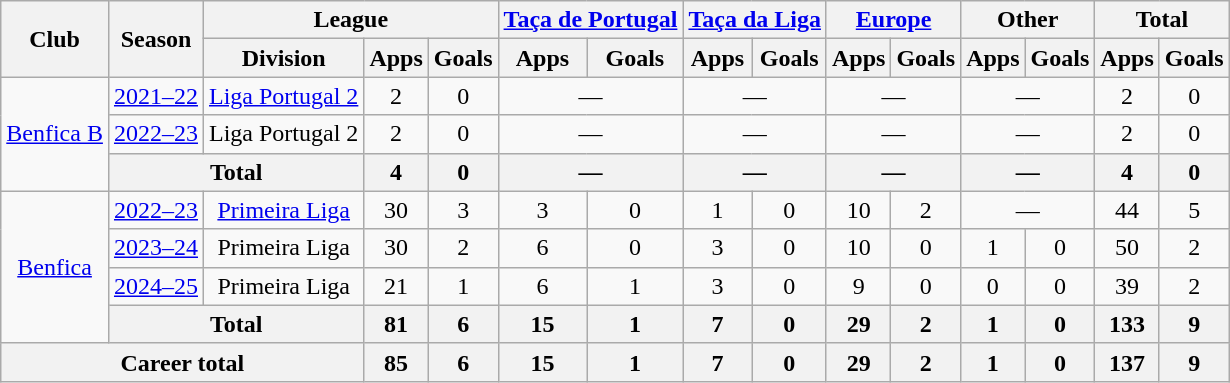<table class="wikitable" style="text-align:center">
<tr>
<th rowspan="2">Club</th>
<th rowspan="2">Season</th>
<th colspan="3">League</th>
<th colspan="2"><a href='#'>Taça de Portugal</a></th>
<th colspan="2"><a href='#'>Taça da Liga</a></th>
<th colspan="2"><a href='#'>Europe</a></th>
<th colspan="2">Other</th>
<th colspan="2">Total</th>
</tr>
<tr>
<th>Division</th>
<th>Apps</th>
<th>Goals</th>
<th>Apps</th>
<th>Goals</th>
<th>Apps</th>
<th>Goals</th>
<th>Apps</th>
<th>Goals</th>
<th>Apps</th>
<th>Goals</th>
<th>Apps</th>
<th>Goals</th>
</tr>
<tr>
<td rowspan="3"><a href='#'>Benfica B</a></td>
<td><a href='#'>2021–22</a></td>
<td><a href='#'>Liga Portugal 2</a></td>
<td>2</td>
<td>0</td>
<td colspan="2">—</td>
<td colspan="2">—</td>
<td colspan="2">—</td>
<td colspan="2">—</td>
<td>2</td>
<td>0</td>
</tr>
<tr>
<td><a href='#'>2022–23</a></td>
<td>Liga Portugal 2</td>
<td>2</td>
<td>0</td>
<td colspan="2">—</td>
<td colspan="2">—</td>
<td colspan="2">—</td>
<td colspan="2">—</td>
<td>2</td>
<td>0</td>
</tr>
<tr>
<th colspan="2">Total</th>
<th>4</th>
<th>0</th>
<th colspan="2">—</th>
<th colspan="2">—</th>
<th colspan="2">—</th>
<th colspan="2">—</th>
<th>4</th>
<th>0</th>
</tr>
<tr>
<td rowspan="4"><a href='#'>Benfica</a></td>
<td><a href='#'>2022–23</a></td>
<td><a href='#'>Primeira Liga</a></td>
<td>30</td>
<td>3</td>
<td>3</td>
<td>0</td>
<td>1</td>
<td>0</td>
<td>10</td>
<td>2</td>
<td colspan="2">—</td>
<td>44</td>
<td>5</td>
</tr>
<tr>
<td><a href='#'>2023–24</a></td>
<td>Primeira Liga</td>
<td>30</td>
<td>2</td>
<td>6</td>
<td>0</td>
<td>3</td>
<td>0</td>
<td>10</td>
<td>0</td>
<td>1</td>
<td>0</td>
<td>50</td>
<td>2</td>
</tr>
<tr>
<td><a href='#'>2024–25</a></td>
<td>Primeira Liga</td>
<td>21</td>
<td>1</td>
<td>6</td>
<td>1</td>
<td>3</td>
<td>0</td>
<td>9</td>
<td>0</td>
<td>0</td>
<td>0</td>
<td>39</td>
<td>2</td>
</tr>
<tr>
<th colspan="2">Total</th>
<th>81</th>
<th>6</th>
<th>15</th>
<th>1</th>
<th>7</th>
<th>0</th>
<th>29</th>
<th>2</th>
<th>1</th>
<th>0</th>
<th>133</th>
<th>9</th>
</tr>
<tr>
<th colspan="3">Career total</th>
<th>85</th>
<th>6</th>
<th>15</th>
<th>1</th>
<th>7</th>
<th>0</th>
<th>29</th>
<th>2</th>
<th>1</th>
<th>0</th>
<th>137</th>
<th>9</th>
</tr>
</table>
